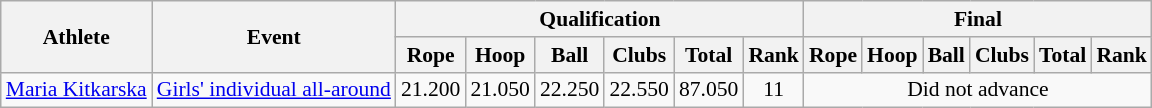<table class="wikitable" border="1" style="font-size:90%">
<tr>
<th rowspan=2>Athlete</th>
<th rowspan=2>Event</th>
<th colspan=6>Qualification</th>
<th colspan=6>Final</th>
</tr>
<tr>
<th>Rope</th>
<th>Hoop</th>
<th>Ball</th>
<th>Clubs</th>
<th>Total</th>
<th>Rank</th>
<th>Rope</th>
<th>Hoop</th>
<th>Ball</th>
<th>Clubs</th>
<th>Total</th>
<th>Rank</th>
</tr>
<tr>
<td><a href='#'>Maria Kitkarska</a></td>
<td><a href='#'>Girls' individual all-around</a></td>
<td align=center>21.200</td>
<td align=center>21.050</td>
<td align=center>22.250</td>
<td align=center>22.550</td>
<td align=center>87.050</td>
<td align=center>11</td>
<td align=center colspan=6>Did not advance</td>
</tr>
</table>
